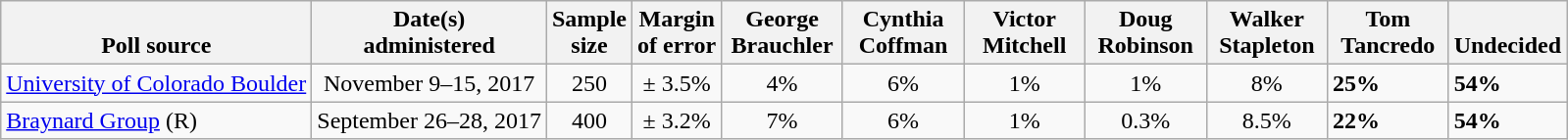<table class="wikitable">
<tr valign=bottom>
<th>Poll source</th>
<th>Date(s)<br>administered</th>
<th>Sample<br>size</th>
<th>Margin<br>of error</th>
<th style="width:75px;">George<br>Brauchler</th>
<th style="width:75px;">Cynthia<br>Coffman</th>
<th style="width:75px;">Victor<br>Mitchell</th>
<th style="width:75px;">Doug<br>Robinson</th>
<th style="width:75px;">Walker<br>Stapleton</th>
<th style="width:75px;">Tom<br>Tancredo</th>
<th>Undecided</th>
</tr>
<tr>
<td><a href='#'>University of Colorado Boulder</a></td>
<td align=center>November 9–15, 2017</td>
<td align=center>250</td>
<td align=center>± 3.5%</td>
<td align=center>4%</td>
<td align=center>6%</td>
<td align=center>1%</td>
<td align=center>1%</td>
<td align=center>8%</td>
<td><strong>25%</strong></td>
<td><strong>54%</strong></td>
</tr>
<tr>
<td><a href='#'>Braynard Group</a> (R)</td>
<td align=center>September 26–28, 2017</td>
<td align=center>400</td>
<td align=center>± 3.2%</td>
<td align=center>7%</td>
<td align=center>6%</td>
<td align=center>1%</td>
<td align=center>0.3%</td>
<td align=center>8.5%</td>
<td><strong>22%</strong></td>
<td><strong>54%</strong></td>
</tr>
</table>
